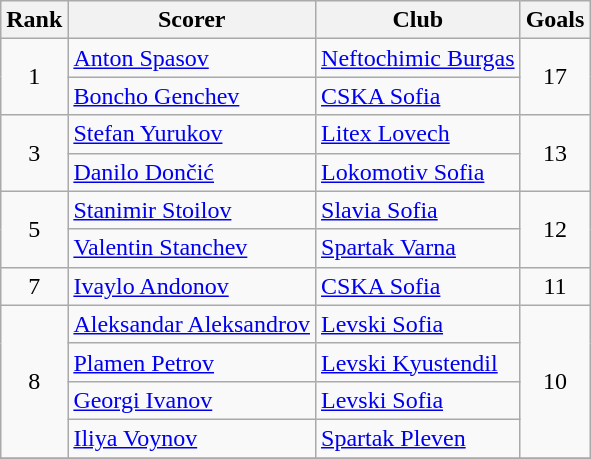<table class="wikitable" style="text-align:center">
<tr>
<th>Rank</th>
<th>Scorer</th>
<th>Club</th>
<th>Goals</th>
</tr>
<tr>
<td rowspan="2">1</td>
<td align="left"> <a href='#'>Anton Spasov</a></td>
<td align="left"><a href='#'>Neftochimic Burgas</a></td>
<td rowspan="2">17</td>
</tr>
<tr>
<td align="left"> <a href='#'>Boncho Genchev</a></td>
<td align="left"><a href='#'>CSKA Sofia</a></td>
</tr>
<tr>
<td rowspan="2">3</td>
<td align="left"> <a href='#'>Stefan Yurukov</a></td>
<td align="left"><a href='#'>Litex Lovech</a></td>
<td rowspan="2">13</td>
</tr>
<tr>
<td align="left"> <a href='#'>Danilo Dončić</a></td>
<td align="left"><a href='#'>Lokomotiv Sofia</a></td>
</tr>
<tr>
<td rowspan="2">5</td>
<td align="left"> <a href='#'>Stanimir Stoilov</a></td>
<td align="left"><a href='#'>Slavia Sofia</a></td>
<td rowspan="2">12</td>
</tr>
<tr>
<td align="left"> <a href='#'>Valentin Stanchev</a></td>
<td align="left"><a href='#'>Spartak Varna</a></td>
</tr>
<tr>
<td>7</td>
<td align="left"> <a href='#'>Ivaylo Andonov</a></td>
<td align="left"><a href='#'>CSKA Sofia</a></td>
<td>11</td>
</tr>
<tr>
<td rowspan="4">8</td>
<td align="left"> <a href='#'>Aleksandar Aleksandrov</a></td>
<td align="left"><a href='#'>Levski Sofia</a></td>
<td rowspan="4">10</td>
</tr>
<tr>
<td align="left"> <a href='#'>Plamen Petrov</a></td>
<td align="left"><a href='#'>Levski Kyustendil</a></td>
</tr>
<tr>
<td align="left"> <a href='#'>Georgi Ivanov</a></td>
<td align="left"><a href='#'>Levski Sofia</a></td>
</tr>
<tr>
<td align="left"> <a href='#'>Iliya Voynov</a></td>
<td align="left"><a href='#'>Spartak Pleven</a></td>
</tr>
<tr>
</tr>
</table>
